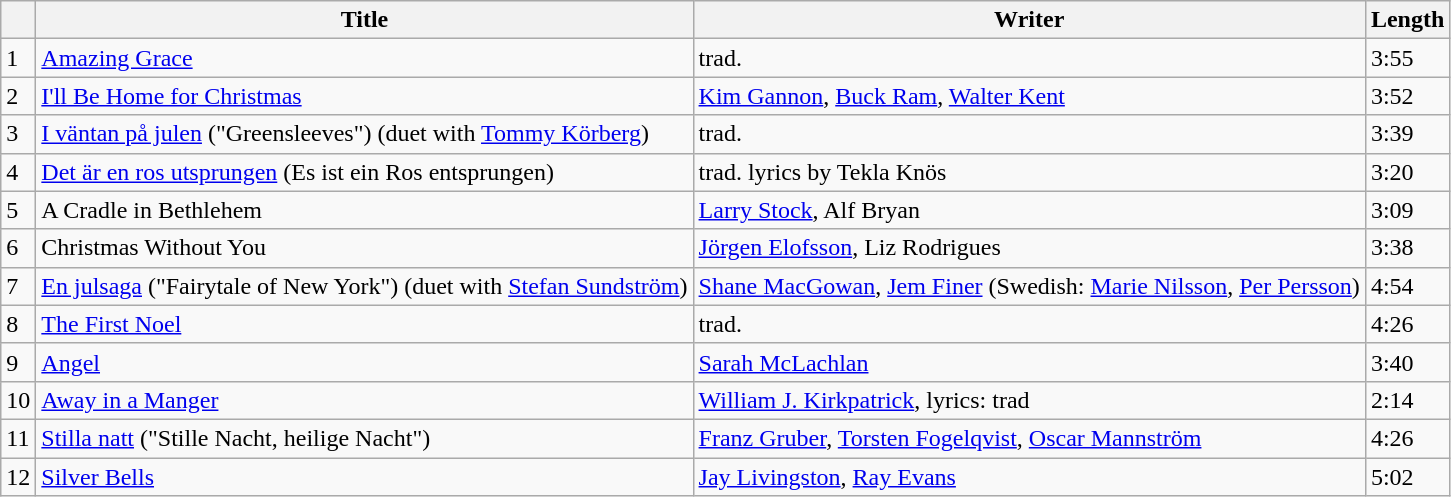<table class="wikitable">
<tr>
<th></th>
<th>Title</th>
<th>Writer</th>
<th>Length</th>
</tr>
<tr>
<td>1</td>
<td><a href='#'>Amazing Grace</a></td>
<td>trad.</td>
<td>3:55</td>
</tr>
<tr>
<td>2</td>
<td><a href='#'>I'll Be Home for Christmas</a></td>
<td><a href='#'>Kim Gannon</a>, <a href='#'>Buck Ram</a>, <a href='#'>Walter Kent</a></td>
<td>3:52</td>
</tr>
<tr>
<td>3</td>
<td><a href='#'>I väntan på julen</a> ("Greensleeves") (duet with <a href='#'>Tommy Körberg</a>)</td>
<td>trad.</td>
<td>3:39</td>
</tr>
<tr>
<td>4</td>
<td><a href='#'>Det är en ros utsprungen</a> (Es ist ein Ros entsprungen)</td>
<td>trad. lyrics by Tekla Knös</td>
<td>3:20</td>
</tr>
<tr>
<td>5</td>
<td>A Cradle in Bethlehem</td>
<td><a href='#'>Larry Stock</a>, Alf Bryan</td>
<td>3:09</td>
</tr>
<tr>
<td>6</td>
<td>Christmas Without You</td>
<td><a href='#'>Jörgen Elofsson</a>, Liz Rodrigues</td>
<td>3:38</td>
</tr>
<tr>
<td>7</td>
<td><a href='#'>En julsaga</a> ("Fairytale of New York") (duet with <a href='#'>Stefan Sundström</a>)</td>
<td><a href='#'>Shane MacGowan</a>, <a href='#'>Jem Finer</a> (Swedish: <a href='#'>Marie Nilsson</a>, <a href='#'>Per Persson</a>)</td>
<td>4:54</td>
</tr>
<tr>
<td>8</td>
<td><a href='#'>The First Noel</a></td>
<td>trad.</td>
<td>4:26</td>
</tr>
<tr>
<td>9</td>
<td><a href='#'>Angel</a></td>
<td><a href='#'>Sarah McLachlan</a></td>
<td>3:40</td>
</tr>
<tr>
<td>10</td>
<td><a href='#'>Away in a Manger</a></td>
<td><a href='#'>William J. Kirkpatrick</a>, lyrics: trad</td>
<td>2:14</td>
</tr>
<tr>
<td>11</td>
<td><a href='#'>Stilla natt</a> ("Stille Nacht, heilige Nacht")</td>
<td><a href='#'>Franz Gruber</a>, <a href='#'>Torsten Fogelqvist</a>, <a href='#'>Oscar Mannström</a></td>
<td>4:26</td>
</tr>
<tr>
<td>12</td>
<td><a href='#'>Silver Bells</a></td>
<td><a href='#'>Jay Livingston</a>, <a href='#'>Ray Evans</a></td>
<td>5:02</td>
</tr>
</table>
